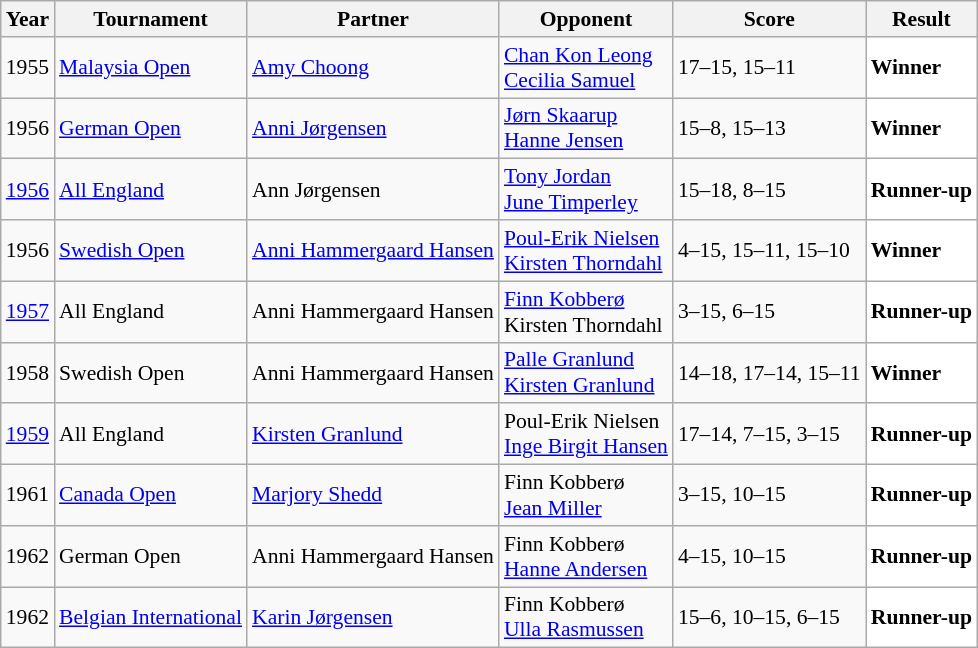<table class="sortable wikitable" style="font-size: 90%;">
<tr>
<th>Year</th>
<th>Tournament</th>
<th>Partner</th>
<th>Opponent</th>
<th>Score</th>
<th>Result</th>
</tr>
<tr>
<td align="center">1955</td>
<td><a href='#'>Malaysia Open</a></td>
<td> <a href='#'>Amy Choong</a></td>
<td> <a href='#'>Chan Kon Leong</a><br> <a href='#'>Cecilia Samuel</a></td>
<td>17–15, 15–11</td>
<td style="text-align:left; background:white"> <strong>Winner</strong></td>
</tr>
<tr>
<td align="center">1956</td>
<td><a href='#'>German Open</a></td>
<td> <a href='#'>Anni Jørgensen</a></td>
<td> <a href='#'>Jørn Skaarup</a><br> <a href='#'>Hanne Jensen</a></td>
<td>15–8, 15–13</td>
<td style="text-align:left; background:white"> <strong>Winner</strong></td>
</tr>
<tr>
<td align="center"><a href='#'>1956</a></td>
<td><a href='#'>All England</a></td>
<td> Ann Jørgensen</td>
<td> <a href='#'>Tony Jordan</a><br> <a href='#'>June Timperley</a></td>
<td>15–18, 8–15</td>
<td style="text-align:left; background:white"> <strong>Runner-up</strong></td>
</tr>
<tr>
<td align="center">1956</td>
<td><a href='#'>Swedish Open</a></td>
<td> <a href='#'>Anni Hammergaard Hansen</a></td>
<td> <a href='#'>Poul-Erik Nielsen</a><br> <a href='#'>Kirsten Thorndahl</a></td>
<td>4–15, 15–11, 15–10</td>
<td style="text-align:left; background: white"> <strong>Winner</strong></td>
</tr>
<tr>
<td align="center"><a href='#'>1957</a></td>
<td>All England</td>
<td> Anni Hammergaard Hansen</td>
<td> <a href='#'>Finn Kobberø</a><br> Kirsten Thorndahl</td>
<td>3–15, 6–15</td>
<td style="text-align:left; background:white"> <strong>Runner-up</strong></td>
</tr>
<tr>
<td align="center">1958</td>
<td>Swedish Open</td>
<td> Anni Hammergaard Hansen</td>
<td> <a href='#'>Palle Granlund</a><br> <a href='#'>Kirsten Granlund</a></td>
<td>14–18, 17–14, 15–11</td>
<td style="text-align:left; background: white"> <strong>Winner</strong></td>
</tr>
<tr>
<td align="center"><a href='#'>1959</a></td>
<td>All England</td>
<td> <a href='#'>Kirsten Granlund</a></td>
<td> Poul-Erik Nielsen<br> <a href='#'>Inge Birgit Hansen</a></td>
<td>17–14, 7–15, 3–15</td>
<td style="text-align:left; background:white"> <strong>Runner-up</strong></td>
</tr>
<tr>
<td align="center">1961</td>
<td><a href='#'>Canada Open</a></td>
<td> <a href='#'>Marjory Shedd</a></td>
<td> Finn Kobberø<br> <a href='#'>Jean Miller</a></td>
<td>3–15, 10–15</td>
<td style="text-align:left; background:white"> <strong>Runner-up</strong></td>
</tr>
<tr>
<td align="center">1962</td>
<td>German Open</td>
<td> Anni Hammergaard Hansen</td>
<td> Finn Kobberø<br> <a href='#'>Hanne Andersen</a></td>
<td>4–15, 10–15</td>
<td style="text-align:left; background:white"> <strong>Runner-up</strong></td>
</tr>
<tr>
<td align="center">1962</td>
<td><a href='#'>Belgian International</a></td>
<td> <a href='#'>Karin Jørgensen</a></td>
<td> Finn Kobberø<br> <a href='#'>Ulla Rasmussen</a></td>
<td>15–6, 10–15, 6–15</td>
<td style="text-align:left; background:white"> <strong>Runner-up</strong></td>
</tr>
</table>
